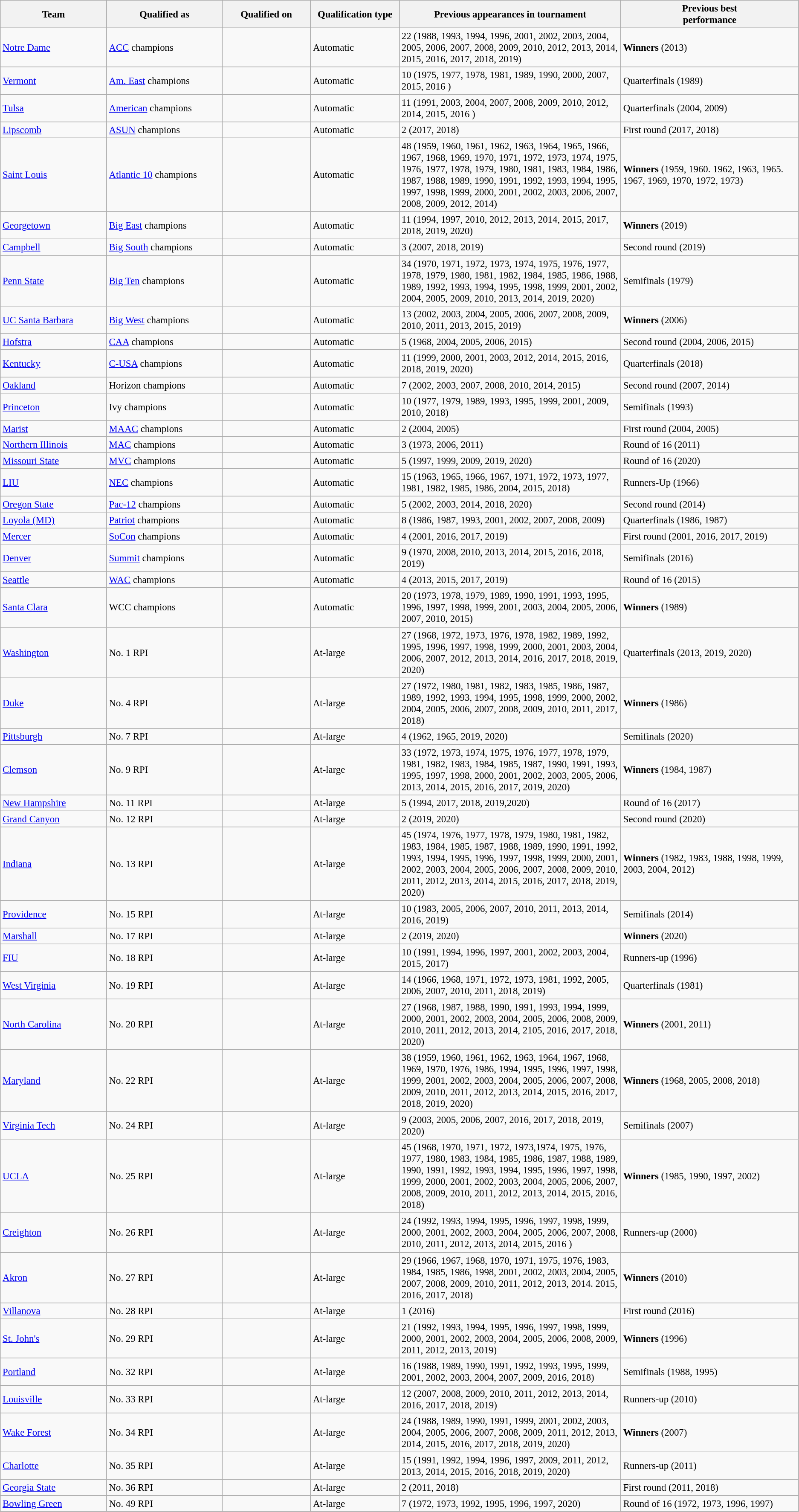<table class="wikitable sortable" style="font-size: 95%;">
<tr>
<th style="width:12%;">Team</th>
<th style="width:13%;">Qualified as</th>
<th style="width:10%;">Qualified on</th>
<th style="width:10%;">Qualification type</th>
<th style="width:25%; data-sort-type="number">Previous appearances in tournament </th>
<th style="width:20%;">Previous best<br>performance </th>
</tr>
<tr>
<td><a href='#'>Notre Dame</a></td>
<td><a href='#'>ACC</a> champions</td>
<td></td>
<td>Automatic</td>
<td>22 (1988, 1993, 1994, 1996, 2001, 2002, 2003, 2004, 2005, 2006, 2007, 2008, 2009, 2010, 2012, 2013, 2014, 2015, 2016, 2017, 2018, 2019)</td>
<td><strong>Winners</strong> (2013)</td>
</tr>
<tr>
<td><a href='#'>Vermont</a></td>
<td><a href='#'>Am. East</a> champions</td>
<td></td>
<td>Automatic</td>
<td>10 (1975, 1977, 1978, 1981, 1989, 1990, 2000, 2007, 2015, 2016 )</td>
<td>Quarterfinals (1989)</td>
</tr>
<tr>
<td><a href='#'>Tulsa</a></td>
<td><a href='#'>American</a> champions</td>
<td></td>
<td>Automatic</td>
<td>11 (1991, 2003, 2004, 2007, 2008, 2009, 2010, 2012, 2014, 2015, 2016 )</td>
<td>Quarterfinals (2004, 2009)</td>
</tr>
<tr>
<td><a href='#'>Lipscomb</a></td>
<td><a href='#'>ASUN</a> champions</td>
<td></td>
<td>Automatic</td>
<td>2 (2017, 2018)</td>
<td>First round (2017, 2018)</td>
</tr>
<tr>
<td><a href='#'>Saint Louis</a></td>
<td><a href='#'>Atlantic 10</a> champions</td>
<td></td>
<td>Automatic</td>
<td>48 (1959, 1960, 1961, 1962, 1963, 1964, 1965, 1966, 1967, 1968, 1969, 1970, 1971, 1972, 1973, 1974, 1975, 1976, 1977, 1978, 1979, 1980, 1981, 1983, 1984, 1986, 1987, 1988, 1989, 1990, 1991, 1992, 1993, 1994, 1995, 1997, 1998, 1999, 2000, 2001, 2002, 2003, 2006, 2007, 2008, 2009, 2012, 2014)</td>
<td><strong>Winners</strong> (1959, 1960. 1962, 1963, 1965. 1967, 1969, 1970, 1972, 1973)</td>
</tr>
<tr>
<td><a href='#'>Georgetown</a></td>
<td><a href='#'>Big East</a> champions</td>
<td></td>
<td>Automatic</td>
<td>11 (1994, 1997, 2010, 2012, 2013, 2014, 2015, 2017, 2018, 2019, 2020)</td>
<td><strong>Winners</strong> (2019)</td>
</tr>
<tr>
<td><a href='#'>Campbell</a></td>
<td><a href='#'>Big South</a> champions</td>
<td></td>
<td>Automatic</td>
<td>3 (2007, 2018, 2019)</td>
<td>Second round (2019)</td>
</tr>
<tr>
<td><a href='#'>Penn State</a></td>
<td><a href='#'>Big Ten</a> champions</td>
<td></td>
<td>Automatic</td>
<td>34 (1970, 1971, 1972, 1973, 1974, 1975, 1976, 1977, 1978, 1979, 1980, 1981, 1982, 1984, 1985, 1986, 1988, 1989, 1992, 1993, 1994, 1995, 1998, 1999, 2001, 2002, 2004, 2005, 2009, 2010, 2013, 2014, 2019, 2020)</td>
<td>Semifinals (1979)</td>
</tr>
<tr>
<td><a href='#'>UC Santa Barbara</a></td>
<td><a href='#'>Big West</a> champions</td>
<td></td>
<td>Automatic</td>
<td>13 (2002, 2003, 2004, 2005, 2006, 2007, 2008, 2009, 2010, 2011, 2013, 2015, 2019)</td>
<td><strong>Winners</strong> (2006)</td>
</tr>
<tr>
<td><a href='#'>Hofstra</a></td>
<td><a href='#'>CAA</a> champions</td>
<td></td>
<td>Automatic</td>
<td>5 (1968, 2004, 2005, 2006, 2015)</td>
<td>Second round (2004, 2006, 2015)</td>
</tr>
<tr>
<td><a href='#'>Kentucky</a></td>
<td><a href='#'>C-USA</a> champions</td>
<td></td>
<td>Automatic</td>
<td>11 (1999, 2000, 2001, 2003, 2012, 2014, 2015, 2016, 2018, 2019, 2020)</td>
<td>Quarterfinals (2018)</td>
</tr>
<tr>
<td><a href='#'>Oakland</a></td>
<td>Horizon champions</td>
<td></td>
<td>Automatic</td>
<td>7 (2002, 2003, 2007, 2008, 2010, 2014, 2015)</td>
<td>Second round (2007, 2014)</td>
</tr>
<tr>
<td><a href='#'>Princeton</a></td>
<td>Ivy champions</td>
<td></td>
<td>Automatic</td>
<td>10 (1977, 1979, 1989, 1993, 1995, 1999, 2001, 2009, 2010, 2018)</td>
<td>Semifinals (1993)</td>
</tr>
<tr>
<td><a href='#'>Marist</a></td>
<td><a href='#'>MAAC</a> champions</td>
<td></td>
<td>Automatic</td>
<td>2 (2004, 2005)</td>
<td>First round (2004, 2005)</td>
</tr>
<tr>
<td><a href='#'>Northern Illinois</a></td>
<td><a href='#'>MAC</a> champions</td>
<td></td>
<td>Automatic</td>
<td>3 (1973, 2006, 2011)</td>
<td>Round of 16 (2011)</td>
</tr>
<tr>
<td><a href='#'>Missouri State</a></td>
<td><a href='#'>MVC</a> champions</td>
<td></td>
<td>Automatic</td>
<td>5 (1997, 1999, 2009, 2019, 2020)</td>
<td>Round of 16 (2020)</td>
</tr>
<tr>
<td><a href='#'>LIU</a></td>
<td><a href='#'>NEC</a> champions</td>
<td></td>
<td>Automatic</td>
<td>15 (1963, 1965, 1966, 1967, 1971, 1972, 1973, 1977, 1981, 1982, 1985, 1986, 2004, 2015, 2018)</td>
<td>Runners-Up (1966)</td>
</tr>
<tr>
<td><a href='#'>Oregon State</a></td>
<td><a href='#'>Pac-12</a> champions</td>
<td></td>
<td>Automatic</td>
<td>5 (2002, 2003, 2014, 2018, 2020)</td>
<td>Second round (2014)</td>
</tr>
<tr>
<td><a href='#'>Loyola (MD)</a></td>
<td><a href='#'>Patriot</a> champions</td>
<td></td>
<td>Automatic</td>
<td>8 (1986, 1987, 1993, 2001, 2002, 2007, 2008, 2009)</td>
<td>Quarterfinals (1986, 1987)</td>
</tr>
<tr>
<td><a href='#'>Mercer</a></td>
<td><a href='#'>SoCon</a> champions</td>
<td></td>
<td>Automatic</td>
<td>4 (2001, 2016, 2017, 2019)</td>
<td>First round (2001, 2016, 2017, 2019)</td>
</tr>
<tr>
<td><a href='#'>Denver</a></td>
<td><a href='#'>Summit</a> champions</td>
<td></td>
<td>Automatic</td>
<td>9 (1970, 2008, 2010, 2013, 2014, 2015, 2016, 2018, 2019)</td>
<td>Semifinals (2016)</td>
</tr>
<tr>
<td><a href='#'>Seattle</a></td>
<td><a href='#'>WAC</a> champions</td>
<td></td>
<td>Automatic</td>
<td>4 (2013, 2015, 2017, 2019)</td>
<td>Round of 16 (2015)</td>
</tr>
<tr>
<td><a href='#'>Santa Clara</a></td>
<td>WCC champions</td>
<td></td>
<td>Automatic</td>
<td>20 (1973, 1978, 1979, 1989, 1990, 1991, 1993, 1995, 1996, 1997, 1998, 1999, 2001, 2003, 2004, 2005, 2006, 2007, 2010, 2015)</td>
<td><strong>Winners</strong> (1989)</td>
</tr>
<tr>
<td><a href='#'>Washington</a></td>
<td>No. 1 RPI</td>
<td></td>
<td>At-large</td>
<td>27 (1968, 1972, 1973, 1976, 1978, 1982, 1989, 1992, 1995, 1996, 1997, 1998, 1999, 2000, 2001, 2003, 2004, 2006, 2007, 2012, 2013, 2014, 2016, 2017, 2018, 2019, 2020)</td>
<td>Quarterfinals (2013, 2019, 2020)</td>
</tr>
<tr>
<td><a href='#'>Duke</a></td>
<td>No. 4 RPI</td>
<td></td>
<td>At-large</td>
<td>27 (1972, 1980, 1981, 1982, 1983, 1985, 1986, 1987, 1989, 1992, 1993, 1994, 1995, 1998, 1999, 2000, 2002, 2004, 2005, 2006, 2007, 2008, 2009, 2010, 2011, 2017, 2018)</td>
<td><strong>Winners</strong> (1986)</td>
</tr>
<tr>
<td><a href='#'>Pittsburgh</a></td>
<td>No. 7 RPI</td>
<td></td>
<td>At-large</td>
<td>4 (1962, 1965, 2019, 2020)</td>
<td>Semifinals (2020)</td>
</tr>
<tr>
<td><a href='#'>Clemson</a></td>
<td>No. 9 RPI</td>
<td></td>
<td>At-large</td>
<td>33 (1972, 1973, 1974, 1975, 1976, 1977, 1978, 1979, 1981, 1982, 1983, 1984, 1985, 1987, 1990, 1991, 1993, 1995, 1997, 1998, 2000, 2001, 2002, 2003, 2005, 2006, 2013, 2014, 2015, 2016, 2017, 2019, 2020)</td>
<td><strong>Winners</strong> (1984, 1987)</td>
</tr>
<tr>
<td><a href='#'>New Hampshire</a></td>
<td>No. 11 RPI</td>
<td></td>
<td>At-large</td>
<td>5 (1994, 2017, 2018, 2019,2020)</td>
<td>Round of 16 (2017)</td>
</tr>
<tr>
<td><a href='#'>Grand Canyon</a></td>
<td>No. 12 RPI</td>
<td></td>
<td>At-large</td>
<td>2 (2019, 2020)</td>
<td>Second round (2020)</td>
</tr>
<tr>
<td><a href='#'>Indiana</a></td>
<td>No. 13 RPI</td>
<td></td>
<td>At-large</td>
<td>45 (1974, 1976, 1977, 1978, 1979, 1980, 1981, 1982, 1983, 1984, 1985, 1987, 1988, 1989, 1990, 1991, 1992, 1993, 1994, 1995, 1996, 1997, 1998, 1999, 2000, 2001, 2002, 2003, 2004, 2005, 2006, 2007, 2008, 2009, 2010, 2011, 2012, 2013, 2014, 2015, 2016, 2017, 2018, 2019, 2020)</td>
<td><strong>Winners</strong> (1982, 1983, 1988, 1998, 1999, 2003, 2004, 2012)</td>
</tr>
<tr>
<td><a href='#'>Providence</a></td>
<td>No. 15 RPI</td>
<td></td>
<td>At-large</td>
<td>10 (1983, 2005, 2006, 2007, 2010, 2011, 2013, 2014, 2016, 2019)</td>
<td>Semifinals (2014)</td>
</tr>
<tr>
<td><a href='#'>Marshall</a></td>
<td>No. 17 RPI</td>
<td></td>
<td>At-large</td>
<td>2 (2019, 2020)</td>
<td><strong>Winners</strong> (2020)</td>
</tr>
<tr>
<td><a href='#'>FIU</a></td>
<td>No. 18 RPI</td>
<td></td>
<td>At-large</td>
<td>10 (1991, 1994, 1996, 1997, 2001, 2002, 2003, 2004, 2015, 2017)</td>
<td>Runners-up (1996)</td>
</tr>
<tr>
<td><a href='#'>West Virginia</a></td>
<td>No. 19 RPI</td>
<td></td>
<td>At-large</td>
<td>14 (1966, 1968, 1971, 1972, 1973, 1981, 1992, 2005, 2006, 2007, 2010, 2011, 2018, 2019)</td>
<td>Quarterfinals (1981)</td>
</tr>
<tr>
<td><a href='#'>North Carolina</a></td>
<td>No. 20 RPI</td>
<td></td>
<td>At-large</td>
<td>27 (1968, 1987, 1988, 1990, 1991, 1993, 1994, 1999, 2000, 2001, 2002, 2003, 2004, 2005, 2006, 2008, 2009, 2010, 2011, 2012, 2013, 2014, 2105, 2016, 2017, 2018, 2020)</td>
<td><strong>Winners</strong> (2001, 2011)</td>
</tr>
<tr>
<td><a href='#'>Maryland</a></td>
<td>No. 22 RPI</td>
<td></td>
<td>At-large</td>
<td>38 (1959, 1960, 1961, 1962, 1963, 1964, 1967, 1968, 1969, 1970, 1976, 1986, 1994, 1995, 1996, 1997, 1998, 1999, 2001, 2002, 2003, 2004, 2005, 2006, 2007, 2008, 2009, 2010, 2011, 2012, 2013, 2014, 2015, 2016, 2017, 2018, 2019, 2020)</td>
<td><strong>Winners</strong> (1968, 2005, 2008, 2018)</td>
</tr>
<tr>
<td><a href='#'>Virginia Tech</a></td>
<td>No. 24 RPI</td>
<td></td>
<td>At-large</td>
<td>9 (2003, 2005, 2006, 2007, 2016, 2017, 2018, 2019, 2020)</td>
<td>Semifinals (2007)</td>
</tr>
<tr>
<td><a href='#'>UCLA</a></td>
<td>No. 25 RPI</td>
<td></td>
<td>At-large</td>
<td>45 (1968, 1970, 1971, 1972, 1973,1974, 1975, 1976, 1977, 1980, 1983, 1984, 1985, 1986, 1987, 1988, 1989, 1990, 1991, 1992, 1993, 1994, 1995, 1996, 1997, 1998, 1999, 2000, 2001, 2002, 2003, 2004, 2005, 2006, 2007, 2008, 2009, 2010, 2011, 2012, 2013, 2014, 2015, 2016, 2018)</td>
<td><strong>Winners</strong> (1985, 1990, 1997, 2002)</td>
</tr>
<tr>
<td><a href='#'>Creighton</a></td>
<td>No. 26 RPI</td>
<td></td>
<td>At-large</td>
<td>24 (1992, 1993, 1994, 1995, 1996, 1997, 1998, 1999, 2000, 2001, 2002, 2003, 2004, 2005, 2006, 2007, 2008, 2010, 2011, 2012, 2013, 2014, 2015, 2016 )</td>
<td>Runners-up (2000)</td>
</tr>
<tr>
<td><a href='#'>Akron</a></td>
<td>No. 27 RPI</td>
<td></td>
<td>At-large</td>
<td>29 (1966, 1967, 1968, 1970, 1971, 1975, 1976, 1983, 1984, 1985, 1986, 1998, 2001, 2002, 2003, 2004, 2005, 2007, 2008, 2009, 2010, 2011, 2012, 2013, 2014. 2015, 2016, 2017, 2018)</td>
<td><strong>Winners</strong> (2010)</td>
</tr>
<tr>
<td><a href='#'>Villanova</a></td>
<td>No. 28 RPI</td>
<td></td>
<td>At-large</td>
<td>1 (2016)</td>
<td>First round (2016)</td>
</tr>
<tr>
<td><a href='#'>St. John's</a></td>
<td>No. 29 RPI</td>
<td></td>
<td>At-large</td>
<td>21 (1992, 1993, 1994, 1995, 1996, 1997, 1998, 1999, 2000, 2001, 2002, 2003, 2004, 2005, 2006, 2008, 2009, 2011, 2012, 2013, 2019)</td>
<td><strong>Winners</strong> (1996)</td>
</tr>
<tr>
<td><a href='#'>Portland</a></td>
<td>No. 32 RPI</td>
<td></td>
<td>At-large</td>
<td>16 (1988, 1989, 1990, 1991, 1992, 1993, 1995, 1999, 2001, 2002, 2003, 2004, 2007, 2009, 2016, 2018)</td>
<td>Semifinals (1988, 1995)</td>
</tr>
<tr>
<td><a href='#'>Louisville</a></td>
<td>No. 33 RPI</td>
<td></td>
<td>At-large</td>
<td>12 (2007, 2008, 2009, 2010, 2011, 2012, 2013, 2014, 2016, 2017, 2018, 2019)</td>
<td>Runners-up (2010)</td>
</tr>
<tr>
<td><a href='#'>Wake Forest</a></td>
<td>No. 34 RPI</td>
<td></td>
<td>At-large</td>
<td>24 (1988, 1989, 1990, 1991, 1999, 2001, 2002, 2003, 2004, 2005, 2006, 2007, 2008, 2009, 2011, 2012, 2013, 2014, 2015, 2016, 2017, 2018, 2019, 2020)</td>
<td><strong>Winners</strong> (2007)</td>
</tr>
<tr>
<td><a href='#'>Charlotte</a></td>
<td>No. 35 RPI</td>
<td></td>
<td>At-large</td>
<td>15 (1991, 1992, 1994, 1996, 1997, 2009, 2011, 2012, 2013, 2014, 2015, 2016, 2018, 2019, 2020)</td>
<td>Runners-up (2011)</td>
</tr>
<tr>
<td><a href='#'>Georgia State</a></td>
<td>No. 36 RPI</td>
<td></td>
<td>At-large</td>
<td>2 (2011, 2018)</td>
<td>First round (2011, 2018)</td>
</tr>
<tr>
<td><a href='#'>Bowling Green</a></td>
<td>No. 49 RPI</td>
<td></td>
<td>At-large</td>
<td>7 (1972, 1973, 1992, 1995, 1996, 1997, 2020)</td>
<td>Round of 16 (1972, 1973, 1996, 1997)</td>
</tr>
</table>
